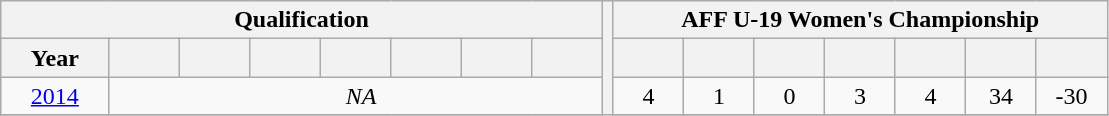<table class="wikitable" style="text-align: center;">
<tr>
<th colspan=8>Qualification</th>
<th style="width:1%;" rowspan="22"></th>
<th colspan=7>AFF U-19 Women's Championship</th>
</tr>
<tr>
<th width=50>Year</th>
<th width=30></th>
<th width=30></th>
<th width=30></th>
<th width=30></th>
<th width=30></th>
<th width=30></th>
<th width=30></th>
<th width=30></th>
<th width=30></th>
<th width=30></th>
<th width=30></th>
<th width=30></th>
<th width=30></th>
<th width=30></th>
</tr>
<tr>
<td> <a href='#'>2014</a></td>
<td colspan=8><em>NA</em></td>
<td>4</td>
<td>1</td>
<td>0</td>
<td>3</td>
<td>4</td>
<td>34</td>
<td>-30</td>
</tr>
<tr>
</tr>
</table>
